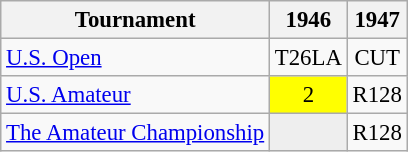<table class="wikitable" style="font-size:95%;text-align:center;">
<tr>
<th>Tournament</th>
<th>1946</th>
<th>1947</th>
</tr>
<tr>
<td align=left><a href='#'>U.S. Open</a></td>
<td>T26<span>LA</span></td>
<td>CUT</td>
</tr>
<tr>
<td align=left><a href='#'>U.S. Amateur</a></td>
<td style="background:yellow;">2</td>
<td>R128</td>
</tr>
<tr>
<td align=left><a href='#'>The Amateur Championship</a></td>
<td style="background:#eeeeee;"></td>
<td>R128</td>
</tr>
</table>
